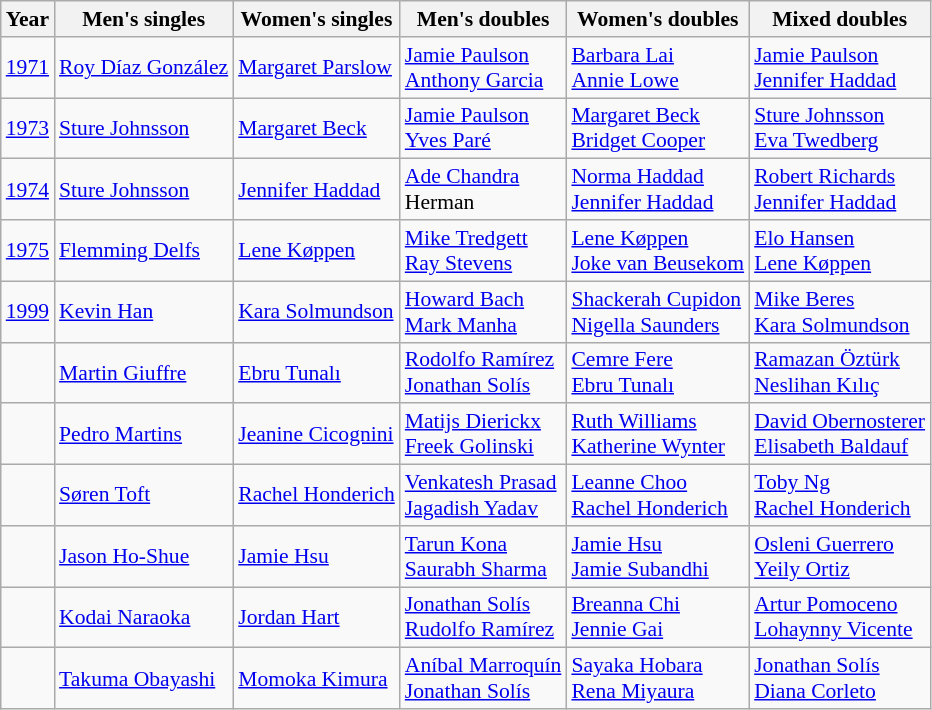<table class=wikitable style="font-size:90%;">
<tr>
<th>Year</th>
<th>Men's singles</th>
<th>Women's singles</th>
<th>Men's doubles</th>
<th>Women's doubles</th>
<th>Mixed doubles</th>
</tr>
<tr>
<td><a href='#'>1971</a></td>
<td> <a href='#'>Roy Díaz González</a></td>
<td> <a href='#'>Margaret Parslow</a></td>
<td> <a href='#'>Jamie Paulson</a><br> <a href='#'>Anthony Garcia</a></td>
<td> <a href='#'>Barbara Lai</a><br> <a href='#'>Annie Lowe</a></td>
<td> <a href='#'>Jamie Paulson</a><br> <a href='#'>Jennifer Haddad</a></td>
</tr>
<tr>
<td><a href='#'>1973</a></td>
<td> <a href='#'>Sture Johnsson</a></td>
<td> <a href='#'>Margaret Beck</a></td>
<td> <a href='#'>Jamie Paulson</a><br> <a href='#'>Yves Paré</a></td>
<td> <a href='#'>Margaret Beck</a><br> <a href='#'>Bridget Cooper</a></td>
<td> <a href='#'>Sture Johnsson</a><br> <a href='#'>Eva Twedberg</a></td>
</tr>
<tr>
<td><a href='#'>1974</a></td>
<td> <a href='#'>Sture Johnsson</a></td>
<td> <a href='#'>Jennifer Haddad</a></td>
<td> <a href='#'>Ade Chandra</a><br> Herman</td>
<td> <a href='#'>Norma Haddad</a><br> <a href='#'>Jennifer Haddad</a></td>
<td> <a href='#'>Robert Richards</a><br> <a href='#'>Jennifer Haddad</a></td>
</tr>
<tr>
<td><a href='#'>1975</a></td>
<td> <a href='#'>Flemming Delfs</a></td>
<td> <a href='#'>Lene Køppen</a></td>
<td> <a href='#'>Mike Tredgett</a><br> <a href='#'>Ray Stevens</a></td>
<td> <a href='#'>Lene Køppen</a><br> <a href='#'>Joke van Beusekom</a></td>
<td> <a href='#'>Elo Hansen</a><br> <a href='#'>Lene Køppen</a></td>
</tr>
<tr>
<td><a href='#'>1999</a></td>
<td> <a href='#'>Kevin Han</a></td>
<td> <a href='#'>Kara Solmundson</a></td>
<td> <a href='#'>Howard Bach</a><br> <a href='#'>Mark Manha</a></td>
<td> <a href='#'>Shackerah Cupidon</a><br> <a href='#'>Nigella Saunders</a></td>
<td> <a href='#'>Mike Beres</a><br> <a href='#'>Kara Solmundson</a></td>
</tr>
<tr>
<td></td>
<td> <a href='#'>Martin Giuffre</a></td>
<td> <a href='#'>Ebru Tunalı</a></td>
<td> <a href='#'>Rodolfo Ramírez</a><br> <a href='#'>Jonathan Solís</a></td>
<td> <a href='#'>Cemre Fere</a><br> <a href='#'>Ebru Tunalı</a></td>
<td> <a href='#'>Ramazan Öztürk</a><br> <a href='#'>Neslihan Kılıç</a></td>
</tr>
<tr>
<td></td>
<td> <a href='#'>Pedro Martins</a></td>
<td> <a href='#'>Jeanine Cicognini</a></td>
<td> <a href='#'>Matijs Dierickx</a><br> <a href='#'>Freek Golinski</a></td>
<td> <a href='#'>Ruth Williams</a><br> <a href='#'>Katherine Wynter</a></td>
<td> <a href='#'>David Obernosterer</a><br> <a href='#'>Elisabeth Baldauf</a></td>
</tr>
<tr>
<td></td>
<td> <a href='#'>Søren Toft</a></td>
<td> <a href='#'>Rachel Honderich</a></td>
<td> <a href='#'>Venkatesh Prasad</a><br> <a href='#'>Jagadish Yadav</a></td>
<td> <a href='#'>Leanne Choo</a><br> <a href='#'>Rachel Honderich</a></td>
<td> <a href='#'>Toby Ng</a><br> <a href='#'>Rachel Honderich</a></td>
</tr>
<tr>
<td></td>
<td> <a href='#'>Jason Ho-Shue</a></td>
<td> <a href='#'>Jamie Hsu</a></td>
<td> <a href='#'>Tarun Kona</a><br> <a href='#'>Saurabh Sharma</a></td>
<td> <a href='#'>Jamie Hsu</a><br> <a href='#'>Jamie Subandhi</a></td>
<td> <a href='#'>Osleni Guerrero</a><br> <a href='#'>Yeily Ortiz</a></td>
</tr>
<tr>
<td></td>
<td> <a href='#'>Kodai Naraoka</a></td>
<td> <a href='#'>Jordan Hart</a></td>
<td> <a href='#'>Jonathan Solís</a><br> <a href='#'>Rudolfo Ramírez</a></td>
<td> <a href='#'>Breanna Chi</a><br> <a href='#'>Jennie Gai</a></td>
<td> <a href='#'>Artur Pomoceno</a><br> <a href='#'>Lohaynny Vicente</a></td>
</tr>
<tr>
<td></td>
<td> <a href='#'>Takuma Obayashi</a></td>
<td> <a href='#'>Momoka Kimura</a></td>
<td> <a href='#'>Aníbal Marroquín</a><br> <a href='#'>Jonathan Solís</a></td>
<td> <a href='#'>Sayaka Hobara</a><br> <a href='#'>Rena Miyaura</a></td>
<td> <a href='#'>Jonathan Solís</a><br> <a href='#'>Diana Corleto</a></td>
</tr>
</table>
